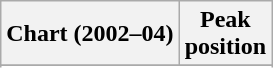<table class="wikitable sortable plainrowheaders" style="text-align:center">
<tr>
<th scope="col">Chart (2002–04)</th>
<th scope="col">Peak<br> position</th>
</tr>
<tr>
</tr>
<tr>
</tr>
<tr>
</tr>
<tr>
</tr>
<tr>
</tr>
</table>
